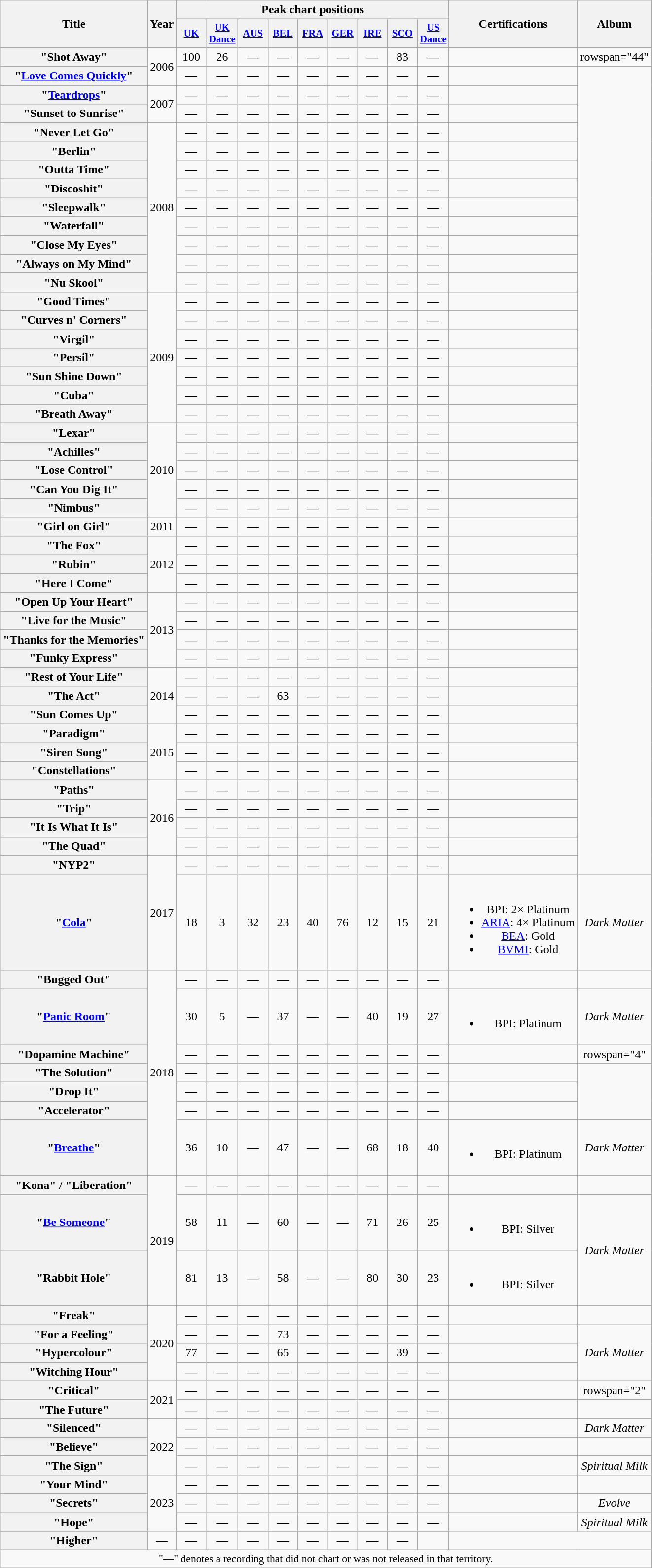<table class="wikitable plainrowheaders" style="text-align:center;">
<tr>
<th scope="col" rowspan="2">Title</th>
<th scope="col" rowspan="2">Year</th>
<th scope="col" colspan="9">Peak chart positions</th>
<th scope="col" rowspan="2">Certifications</th>
<th scope="col" rowspan="2">Album</th>
</tr>
<tr>
<th scope="col" style="width:2.5em;font-size:85%;"><a href='#'>UK</a><br></th>
<th scope="col" style="width:2.5em;font-size:85%;"><a href='#'>UK Dance</a><br></th>
<th scope="col" style="width:2.5em;font-size:85%;"><a href='#'>AUS</a><br></th>
<th scope="col" style="width:2.5em;font-size:85%;"><a href='#'>BEL</a><br></th>
<th scope="col" style="width:2.5em;font-size:85%;"><a href='#'>FRA</a><br></th>
<th scope="col" style="width:2.5em;font-size:85%;"><a href='#'>GER</a><br></th>
<th scope="col" style="width:2.5em;font-size:85%;"><a href='#'>IRE</a><br></th>
<th scope="col" style="width:2.5em;font-size:85%;"><a href='#'>SCO</a><br></th>
<th scope="col" style="width:2.5em;font-size:85%;"><a href='#'>US<br>Dance</a><br></th>
</tr>
<tr>
<th scope="row">"Shot Away" <br></th>
<td rowspan="2">2006</td>
<td>100</td>
<td>26</td>
<td>—</td>
<td>—</td>
<td>—</td>
<td>—</td>
<td>—</td>
<td>83</td>
<td>—</td>
<td></td>
<td>rowspan="44" </td>
</tr>
<tr>
<th scope="row">"<a href='#'>Love Comes Quickly</a>" <br></th>
<td>—</td>
<td>—</td>
<td>—</td>
<td>—</td>
<td>—</td>
<td>—</td>
<td>—</td>
<td>—</td>
<td>—</td>
<td></td>
</tr>
<tr>
<th scope="row">"<a href='#'>Teardrops</a>" <br></th>
<td rowspan="2">2007</td>
<td>—</td>
<td>—</td>
<td>—</td>
<td>—</td>
<td>—</td>
<td>—</td>
<td>—</td>
<td>—</td>
<td>—</td>
<td></td>
</tr>
<tr>
<th scope="row">"Sunset to Sunrise"<br></th>
<td>—</td>
<td>—</td>
<td>—</td>
<td>—</td>
<td>—</td>
<td>—</td>
<td>—</td>
<td>—</td>
<td>—</td>
<td></td>
</tr>
<tr>
<th scope="row">"Never Let Go" <br></th>
<td rowspan="9">2008</td>
<td>—</td>
<td>—</td>
<td>—</td>
<td>—</td>
<td>—</td>
<td>—</td>
<td>—</td>
<td>—</td>
<td>—</td>
<td></td>
</tr>
<tr>
<th scope="row">"Berlin" <br></th>
<td>—</td>
<td>—</td>
<td>—</td>
<td>—</td>
<td>—</td>
<td>—</td>
<td>—</td>
<td>—</td>
<td>—</td>
<td></td>
</tr>
<tr>
<th scope="row">"Outta Time" <br></th>
<td>—</td>
<td>—</td>
<td>—</td>
<td>—</td>
<td>—</td>
<td>—</td>
<td>—</td>
<td>—</td>
<td>—</td>
<td></td>
</tr>
<tr>
<th scope="row">"Discoshit" <br></th>
<td>—</td>
<td>—</td>
<td>—</td>
<td>—</td>
<td>—</td>
<td>—</td>
<td>—</td>
<td>—</td>
<td>—</td>
<td></td>
</tr>
<tr>
<th scope="row">"Sleepwalk" <br></th>
<td>—</td>
<td>—</td>
<td>—</td>
<td>—</td>
<td>—</td>
<td>—</td>
<td>—</td>
<td>—</td>
<td>—</td>
<td></td>
</tr>
<tr>
<th scope="row">"Waterfall"<br></th>
<td>—</td>
<td>—</td>
<td>—</td>
<td>—</td>
<td>—</td>
<td>—</td>
<td>—</td>
<td>—</td>
<td>—</td>
<td></td>
</tr>
<tr>
<th scope="row">"Close My Eyes" <br></th>
<td>—</td>
<td>—</td>
<td>—</td>
<td>—</td>
<td>—</td>
<td>—</td>
<td>—</td>
<td>—</td>
<td>—</td>
<td></td>
</tr>
<tr>
<th scope="row">"Always on My Mind" <br></th>
<td>—</td>
<td>—</td>
<td>—</td>
<td>—</td>
<td>—</td>
<td>—</td>
<td>—</td>
<td>—</td>
<td>—</td>
<td></td>
</tr>
<tr>
<th scope="row">"Nu Skool" <br></th>
<td>—</td>
<td>—</td>
<td>—</td>
<td>—</td>
<td>—</td>
<td>—</td>
<td>—</td>
<td>—</td>
<td>—</td>
<td></td>
</tr>
<tr>
<th scope="row">"Good Times" <br></th>
<td rowspan="7">2009</td>
<td>—</td>
<td>—</td>
<td>—</td>
<td>—</td>
<td>—</td>
<td>—</td>
<td>—</td>
<td>—</td>
<td>—</td>
<td></td>
</tr>
<tr>
<th scope="row">"Curves n' Corners" <br></th>
<td>—</td>
<td>—</td>
<td>—</td>
<td>—</td>
<td>—</td>
<td>—</td>
<td>—</td>
<td>—</td>
<td>—</td>
<td></td>
</tr>
<tr>
<th scope="row">"Virgil" <br></th>
<td>—</td>
<td>—</td>
<td>—</td>
<td>—</td>
<td>—</td>
<td>—</td>
<td>—</td>
<td>—</td>
<td>—</td>
<td></td>
</tr>
<tr>
<th scope="row">"Persil"<br></th>
<td>—</td>
<td>—</td>
<td>—</td>
<td>—</td>
<td>—</td>
<td>—</td>
<td>—</td>
<td>—</td>
<td>—</td>
<td></td>
</tr>
<tr>
<th scope="row">"Sun Shine Down" <br></th>
<td>—</td>
<td>—</td>
<td>—</td>
<td>—</td>
<td>—</td>
<td>—</td>
<td>—</td>
<td>—</td>
<td>—</td>
<td></td>
</tr>
<tr>
<th scope="row">"Cuba"<br></th>
<td>—</td>
<td>—</td>
<td>—</td>
<td>—</td>
<td>—</td>
<td>—</td>
<td>—</td>
<td>—</td>
<td>—</td>
<td></td>
</tr>
<tr>
<th scope="row">"Breath Away" <br></th>
<td>—</td>
<td>—</td>
<td>—</td>
<td>—</td>
<td>—</td>
<td>—</td>
<td>—</td>
<td>—</td>
<td>—</td>
<td></td>
</tr>
<tr>
<th scope="row">"Lexar" <br></th>
<td rowspan="5">2010</td>
<td>—</td>
<td>—</td>
<td>—</td>
<td>—</td>
<td>—</td>
<td>—</td>
<td>—</td>
<td>—</td>
<td>—</td>
<td></td>
</tr>
<tr>
<th scope="row">"Achilles" <br></th>
<td>—</td>
<td>—</td>
<td>—</td>
<td>—</td>
<td>—</td>
<td>—</td>
<td>—</td>
<td>—</td>
<td>—</td>
<td></td>
</tr>
<tr>
<th scope="row">"Lose Control" <br></th>
<td>—</td>
<td>—</td>
<td>—</td>
<td>—</td>
<td>—</td>
<td>—</td>
<td>—</td>
<td>—</td>
<td>—</td>
<td></td>
</tr>
<tr>
<th scope="row">"Can You Dig It"</th>
<td>—</td>
<td>—</td>
<td>—</td>
<td>—</td>
<td>—</td>
<td>—</td>
<td>—</td>
<td>—</td>
<td>—</td>
<td></td>
</tr>
<tr>
<th scope="row">"Nimbus" <br></th>
<td>—</td>
<td>—</td>
<td>—</td>
<td>—</td>
<td>—</td>
<td>—</td>
<td>—</td>
<td>—</td>
<td>—</td>
<td></td>
</tr>
<tr>
<th scope="row">"Girl on Girl"</th>
<td>2011</td>
<td>—</td>
<td>—</td>
<td>—</td>
<td>—</td>
<td>—</td>
<td>—</td>
<td>—</td>
<td>—</td>
<td>—</td>
<td></td>
</tr>
<tr>
<th scope="row">"The Fox" <br></th>
<td rowspan="3">2012</td>
<td>—</td>
<td>—</td>
<td>—</td>
<td>—</td>
<td>—</td>
<td>—</td>
<td>—</td>
<td>—</td>
<td>—</td>
<td></td>
</tr>
<tr>
<th scope="row">"Rubin" <br></th>
<td>—</td>
<td>—</td>
<td>—</td>
<td>—</td>
<td>—</td>
<td>—</td>
<td>—</td>
<td>—</td>
<td>—</td>
<td></td>
</tr>
<tr>
<th scope="row">"Here I Come" <br></th>
<td>—</td>
<td>—</td>
<td>—</td>
<td>—</td>
<td>—</td>
<td>—</td>
<td>—</td>
<td>—</td>
<td>—</td>
<td></td>
</tr>
<tr>
<th scope="row">"Open Up Your Heart" <br></th>
<td rowspan="4">2013</td>
<td>—</td>
<td>—</td>
<td>—</td>
<td>—</td>
<td>—</td>
<td>—</td>
<td>—</td>
<td>—</td>
<td>—</td>
<td></td>
</tr>
<tr>
<th scope="row">"Live for the Music" <br></th>
<td>—</td>
<td>—</td>
<td>—</td>
<td>—</td>
<td>—</td>
<td>—</td>
<td>—</td>
<td>—</td>
<td>—</td>
<td></td>
</tr>
<tr>
<th scope="row">"Thanks for the Memories"<br></th>
<td>—</td>
<td>—</td>
<td>—</td>
<td>—</td>
<td>—</td>
<td>—</td>
<td>—</td>
<td>—</td>
<td>—</td>
<td></td>
</tr>
<tr>
<th scope="row">"Funky Express"<br></th>
<td>—</td>
<td>—</td>
<td>—</td>
<td>—</td>
<td>—</td>
<td>—</td>
<td>—</td>
<td>—</td>
<td>—</td>
<td></td>
</tr>
<tr>
<th scope="row">"Rest of Your Life"<br></th>
<td rowspan="3">2014</td>
<td>—</td>
<td>—</td>
<td>—</td>
<td>—</td>
<td>—</td>
<td>—</td>
<td>—</td>
<td>—</td>
<td>—</td>
<td></td>
</tr>
<tr>
<th scope="row">"The Act"</th>
<td>—</td>
<td>—</td>
<td>—</td>
<td>63</td>
<td>—</td>
<td>—</td>
<td>—</td>
<td>—</td>
<td>—</td>
<td></td>
</tr>
<tr>
<th scope="row">"Sun Comes Up" <br></th>
<td>—</td>
<td>—</td>
<td>—</td>
<td>—</td>
<td>—</td>
<td>—</td>
<td>—</td>
<td>—</td>
<td>—</td>
<td></td>
</tr>
<tr>
<th scope="row">"Paradigm"<br></th>
<td rowspan="3">2015</td>
<td>—</td>
<td>—</td>
<td>—</td>
<td>—</td>
<td>—</td>
<td>—</td>
<td>—</td>
<td>—</td>
<td>—</td>
<td></td>
</tr>
<tr>
<th scope="row">"Siren Song"<br></th>
<td>—</td>
<td>—</td>
<td>—</td>
<td>—</td>
<td>—</td>
<td>—</td>
<td>—</td>
<td>—</td>
<td>—</td>
<td></td>
</tr>
<tr>
<th scope="row">"Constellations"</th>
<td>—</td>
<td>—</td>
<td>—</td>
<td>—</td>
<td>—</td>
<td>—</td>
<td>—</td>
<td>—</td>
<td>—</td>
<td></td>
</tr>
<tr>
<th scope="row">"Paths"<br></th>
<td rowspan="4">2016</td>
<td>—</td>
<td>—</td>
<td>—</td>
<td>—</td>
<td>—</td>
<td>—</td>
<td>—</td>
<td>—</td>
<td>—</td>
<td></td>
</tr>
<tr>
<th scope="row">"Trip"</th>
<td>—</td>
<td>—</td>
<td>—</td>
<td>—</td>
<td>—</td>
<td>—</td>
<td>—</td>
<td>—</td>
<td>—</td>
<td></td>
</tr>
<tr>
<th scope="row">"It Is What It Is"</th>
<td>—</td>
<td>—</td>
<td>—</td>
<td>—</td>
<td>—</td>
<td>—</td>
<td>—</td>
<td>—</td>
<td>—</td>
<td></td>
</tr>
<tr>
<th scope="row">"The Quad"</th>
<td>—</td>
<td>—</td>
<td>—</td>
<td>—</td>
<td>—</td>
<td>—</td>
<td>—</td>
<td>—</td>
<td>—</td>
<td></td>
</tr>
<tr>
<th scope="row">"NYP2"</th>
<td rowspan="2">2017</td>
<td>—</td>
<td>—</td>
<td>—</td>
<td>—</td>
<td>—</td>
<td>—</td>
<td>—</td>
<td>—</td>
<td>—</td>
<td></td>
</tr>
<tr>
<th scope="row">"<a href='#'>Cola</a>"<br></th>
<td>18</td>
<td>3</td>
<td>32</td>
<td>23</td>
<td>40</td>
<td>76</td>
<td>12</td>
<td>15</td>
<td>21</td>
<td><br><ul><li>BPI: 2× Platinum</li><li><a href='#'>ARIA</a>: 4× Platinum</li><li><a href='#'>BEA</a>: Gold</li><li><a href='#'>BVMI</a>: Gold</li></ul></td>
<td><em>Dark Matter</em></td>
</tr>
<tr>
<th scope="row">"Bugged Out" <br></th>
<td rowspan="7">2018</td>
<td>—</td>
<td>—</td>
<td>—</td>
<td>—</td>
<td>—</td>
<td>—</td>
<td>—</td>
<td>—</td>
<td>—</td>
<td></td>
<td></td>
</tr>
<tr>
<th scope="row">"<a href='#'>Panic Room</a>"<br></th>
<td>30</td>
<td>5</td>
<td>—</td>
<td>37</td>
<td>—</td>
<td>—</td>
<td>40</td>
<td>19</td>
<td>27</td>
<td><br><ul><li>BPI: Platinum</li></ul></td>
<td><em>Dark Matter</em></td>
</tr>
<tr>
<th scope="row">"Dopamine Machine"<br></th>
<td>—</td>
<td>—</td>
<td>—</td>
<td>—</td>
<td>—</td>
<td>—</td>
<td>—</td>
<td>—</td>
<td>—</td>
<td></td>
<td>rowspan="4" </td>
</tr>
<tr>
<th scope="row">"The Solution"</th>
<td>—</td>
<td>—</td>
<td>—</td>
<td>—</td>
<td>—</td>
<td>—</td>
<td>—</td>
<td>—</td>
<td>—</td>
<td></td>
</tr>
<tr>
<th scope="row">"Drop It"</th>
<td>—</td>
<td>—</td>
<td>—</td>
<td>—</td>
<td>—</td>
<td>—</td>
<td>—</td>
<td>—</td>
<td>—</td>
<td></td>
</tr>
<tr>
<th scope="row">"Accelerator"<br></th>
<td>—</td>
<td>—</td>
<td>—</td>
<td>—</td>
<td>—</td>
<td>—</td>
<td>—</td>
<td>—</td>
<td>—</td>
<td></td>
</tr>
<tr>
<th scope="row">"<a href='#'>Breathe</a>"<br></th>
<td>36</td>
<td>10</td>
<td>—</td>
<td>47</td>
<td>—</td>
<td>—</td>
<td>68</td>
<td>18</td>
<td>40</td>
<td><br><ul><li>BPI: Platinum</li></ul></td>
<td><em>Dark Matter</em></td>
</tr>
<tr>
<th scope="row">"Kona" / "Liberation" <br></th>
<td rowspan="3">2019</td>
<td>—</td>
<td>—</td>
<td>—</td>
<td>—</td>
<td>—</td>
<td>—</td>
<td>—</td>
<td>—</td>
<td>—</td>
<td></td>
<td></td>
</tr>
<tr>
<th scope="row">"<a href='#'>Be Someone</a>" <br></th>
<td>58</td>
<td>11</td>
<td>—</td>
<td>60</td>
<td>—</td>
<td>—</td>
<td>71</td>
<td>26</td>
<td>25</td>
<td><br><ul><li>BPI: Silver</li></ul></td>
<td rowspan="2"><em>Dark Matter</em></td>
</tr>
<tr>
<th scope="row">"Rabbit Hole" <br></th>
<td>81</td>
<td>13</td>
<td>—</td>
<td>58</td>
<td>—</td>
<td>—</td>
<td>80<br></td>
<td>30</td>
<td>23</td>
<td><br><ul><li>BPI: Silver</li></ul></td>
</tr>
<tr>
<th scope="row">"Freak" <br></th>
<td rowspan="4">2020</td>
<td>—</td>
<td>—</td>
<td>—</td>
<td>—</td>
<td>—</td>
<td>—</td>
<td>—</td>
<td>—</td>
<td>—</td>
<td></td>
<td></td>
</tr>
<tr>
<th scope="row">"For a Feeling" <br></th>
<td>—</td>
<td>—</td>
<td>—</td>
<td>73</td>
<td>—</td>
<td>—</td>
<td>—</td>
<td>—</td>
<td>—</td>
<td></td>
<td rowspan="3"><em>Dark Matter</em></td>
</tr>
<tr>
<th scope="row">"Hypercolour" <br></th>
<td>77</td>
<td>—</td>
<td>—</td>
<td>65</td>
<td>—</td>
<td>—</td>
<td>—</td>
<td>39</td>
<td>—</td>
<td></td>
</tr>
<tr>
<th scope="row">"Witching Hour" <br></th>
<td>—</td>
<td>—</td>
<td>—</td>
<td>—</td>
<td>—</td>
<td>—</td>
<td>—</td>
<td>—</td>
<td>—</td>
<td></td>
</tr>
<tr>
<th scope="row">"Critical" <br></th>
<td rowspan="2">2021</td>
<td>—</td>
<td>—</td>
<td>—</td>
<td>—</td>
<td>—</td>
<td>—</td>
<td>—</td>
<td>—</td>
<td>—</td>
<td></td>
<td>rowspan="2" </td>
</tr>
<tr>
<th scope="row">"The Future" <br></th>
<td>—</td>
<td>—</td>
<td>—</td>
<td>—</td>
<td>—</td>
<td>—</td>
<td>—</td>
<td>—</td>
<td>—</td>
<td></td>
</tr>
<tr>
<th scope="row">"Silenced" <br></th>
<td rowspan="3">2022</td>
<td>—</td>
<td>—</td>
<td>—</td>
<td>—</td>
<td>—</td>
<td>—</td>
<td>—</td>
<td>—</td>
<td>—</td>
<td></td>
<td><em>Dark Matter</em></td>
</tr>
<tr>
<th scope="row">"Believe" <br></th>
<td>—</td>
<td>—</td>
<td>—</td>
<td>—</td>
<td>—</td>
<td>—</td>
<td>—</td>
<td>—</td>
<td>—</td>
<td></td>
<td></td>
</tr>
<tr>
<th scope="row">"The Sign" <br></th>
<td>—</td>
<td>—</td>
<td>—</td>
<td>—</td>
<td>—</td>
<td>—</td>
<td>—</td>
<td>—</td>
<td>—</td>
<td></td>
<td><em>Spiritual Milk</em></td>
</tr>
<tr>
<th scope="row">"Your Mind" <br></th>
<td rowspan="4">2023</td>
<td>—</td>
<td>—</td>
<td>—</td>
<td>—</td>
<td>—</td>
<td>—</td>
<td>—</td>
<td>—</td>
<td>—</td>
<td></td>
<td></td>
</tr>
<tr>
<th scope="row">"Secrets" <br></th>
<td>—</td>
<td>—</td>
<td>—</td>
<td>—</td>
<td>—</td>
<td>—</td>
<td>—</td>
<td>—</td>
<td>—</td>
<td></td>
<td><em>Evolve</em></td>
</tr>
<tr>
<th scope="row">"Hope" <br></th>
<td>—</td>
<td>—</td>
<td>—</td>
<td>—</td>
<td>—</td>
<td>—</td>
<td>—</td>
<td>—</td>
<td>—</td>
<td></td>
<td rowspan="2"><em>Spiritual Milk</em></td>
</tr>
<tr>
</tr>
<tr>
<th scope="row">"Higher" <br></th>
<td>—</td>
<td>—</td>
<td>—</td>
<td>—</td>
<td>—</td>
<td>—</td>
<td>—</td>
<td>—</td>
<td>—</td>
<td></td>
</tr>
<tr>
<td colspan="17" style="font-size:90%">"—" denotes a recording that did not chart or was not released in that territory.</td>
</tr>
</table>
